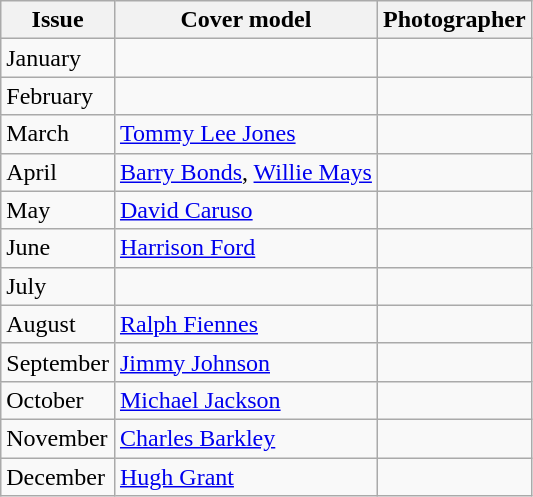<table class="sortable wikitable">
<tr>
<th>Issue</th>
<th>Cover model</th>
<th>Photographer</th>
</tr>
<tr>
<td>January</td>
<td></td>
<td></td>
</tr>
<tr>
<td>February</td>
<td></td>
<td></td>
</tr>
<tr>
<td>March</td>
<td><a href='#'>Tommy Lee Jones</a></td>
<td></td>
</tr>
<tr>
<td>April</td>
<td><a href='#'>Barry Bonds</a>, <a href='#'>Willie Mays</a></td>
<td></td>
</tr>
<tr>
<td>May</td>
<td><a href='#'>David Caruso</a></td>
<td></td>
</tr>
<tr>
<td>June</td>
<td><a href='#'>Harrison Ford</a></td>
<td></td>
</tr>
<tr>
<td>July</td>
<td></td>
<td></td>
</tr>
<tr>
<td>August</td>
<td><a href='#'>Ralph Fiennes</a></td>
<td></td>
</tr>
<tr>
<td>September</td>
<td><a href='#'>Jimmy Johnson</a></td>
<td></td>
</tr>
<tr>
<td>October</td>
<td><a href='#'>Michael Jackson</a></td>
<td></td>
</tr>
<tr>
<td>November</td>
<td><a href='#'>Charles Barkley</a></td>
<td></td>
</tr>
<tr>
<td>December</td>
<td><a href='#'>Hugh Grant</a></td>
<td></td>
</tr>
</table>
